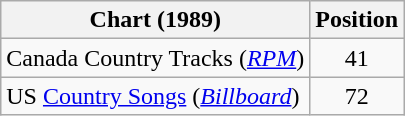<table class="wikitable sortable">
<tr>
<th scope="col">Chart (1989)</th>
<th scope="col">Position</th>
</tr>
<tr>
<td>Canada Country Tracks (<em><a href='#'>RPM</a></em>)</td>
<td align="center">41</td>
</tr>
<tr>
<td>US <a href='#'>Country Songs</a> (<em><a href='#'>Billboard</a></em>)</td>
<td align="center">72</td>
</tr>
</table>
